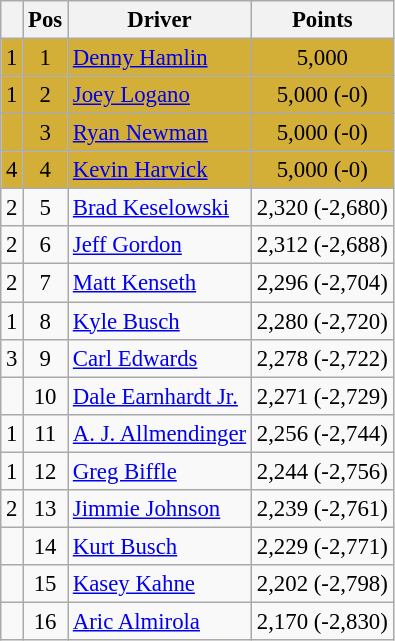<table class="wikitable" style="font-size: 95%;">
<tr>
<th></th>
<th>Pos</th>
<th>Driver</th>
<th>Points</th>
</tr>
<tr style="background:#D4AF37;">
<td align="left"> 1</td>
<td style="text-align:center;">1</td>
<td><a href='#'>Denny Hamlin</a></td>
<td style="text-align:center;">5,000</td>
</tr>
<tr style="background:#D4AF37;">
<td align="left"> 1</td>
<td style="text-align:center;">2</td>
<td><a href='#'>Joey Logano</a></td>
<td style="text-align:center;">5,000 (-0)</td>
</tr>
<tr style="background:#D4AF37;">
<td align="left"></td>
<td style="text-align:center;">3</td>
<td><a href='#'>Ryan Newman</a></td>
<td style="text-align:center;">5,000 (-0)</td>
</tr>
<tr style="background:#D4AF37;">
<td align="left"> 4</td>
<td style="text-align:center;">4</td>
<td><a href='#'>Kevin Harvick</a></td>
<td style="text-align:center;">5,000 (-0)</td>
</tr>
<tr>
<td align="left"> 2</td>
<td style="text-align:center;">5</td>
<td><a href='#'>Brad Keselowski</a></td>
<td style="text-align:center;">2,320 (-2,680)</td>
</tr>
<tr>
<td align="left"> 2</td>
<td style="text-align:center;">6</td>
<td><a href='#'>Jeff Gordon</a></td>
<td style="text-align:center;">2,312 (-2,688)</td>
</tr>
<tr>
<td align="left"> 2</td>
<td style="text-align:center;">7</td>
<td><a href='#'>Matt Kenseth</a></td>
<td style="text-align:center;">2,296 (-2,704)</td>
</tr>
<tr>
<td align="left"> 1</td>
<td style="text-align:center;">8</td>
<td><a href='#'>Kyle Busch</a></td>
<td style="text-align:center;">2,280 (-2,720)</td>
</tr>
<tr>
<td align="left"> 3</td>
<td style="text-align:center;">9</td>
<td><a href='#'>Carl Edwards</a></td>
<td style="text-align:center;">2,278 (-2,722)</td>
</tr>
<tr>
<td align="left"></td>
<td style="text-align:center;">10</td>
<td><a href='#'>Dale Earnhardt Jr.</a></td>
<td style="text-align:center;">2,271 (-2,729)</td>
</tr>
<tr>
<td align="left"> 1</td>
<td style="text-align:center;">11</td>
<td><a href='#'>A. J. Allmendinger</a></td>
<td style="text-align:center;">2,256 (-2,744)</td>
</tr>
<tr>
<td align="left"> 1</td>
<td style="text-align:center;">12</td>
<td><a href='#'>Greg Biffle</a></td>
<td style="text-align:center;">2,244 (-2,756)</td>
</tr>
<tr>
<td align="left"> 2</td>
<td style="text-align:center;">13</td>
<td><a href='#'>Jimmie Johnson</a></td>
<td style="text-align:center;">2,239 (-2,761)</td>
</tr>
<tr>
<td align="left"></td>
<td style="text-align:center;">14</td>
<td><a href='#'>Kurt Busch</a></td>
<td style="text-align:center;">2,229 (-2,771)</td>
</tr>
<tr>
<td align="left"></td>
<td style="text-align:center;">15</td>
<td><a href='#'>Kasey Kahne</a></td>
<td style="text-align:center;">2,202 (-2,798)</td>
</tr>
<tr>
<td align="left"></td>
<td style="text-align:center;">16</td>
<td><a href='#'>Aric Almirola</a></td>
<td style="text-align:center;">2,170 (-2,830)</td>
</tr>
</table>
